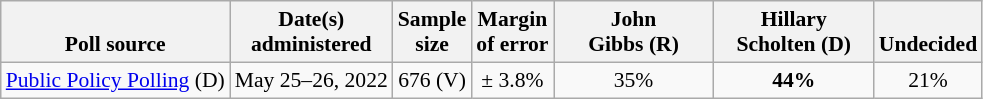<table class="wikitable" style="font-size:90%;text-align:center;">
<tr valign=bottom>
<th>Poll source</th>
<th>Date(s)<br>administered</th>
<th>Sample<br>size</th>
<th>Margin<br>of error</th>
<th style="width:100px;">John<br>Gibbs (R)</th>
<th style="width:100px;">Hillary<br>Scholten (D)</th>
<th>Undecided</th>
</tr>
<tr>
<td style="text-align:left;"><a href='#'>Public Policy Polling</a> (D)</td>
<td>May 25–26, 2022</td>
<td>676 (V)</td>
<td>± 3.8%</td>
<td>35%</td>
<td><strong>44%</strong></td>
<td>21%</td>
</tr>
</table>
